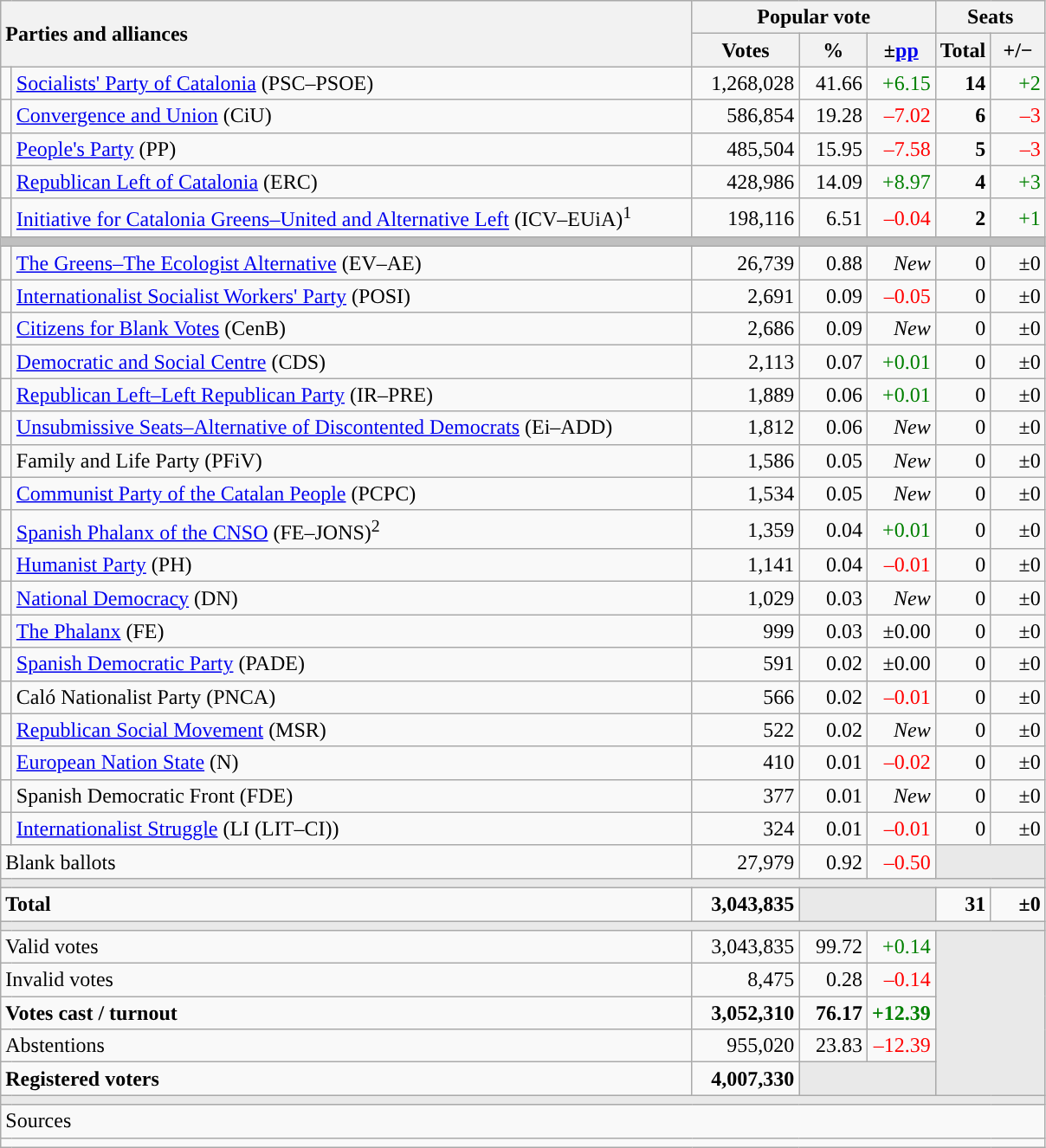<table class="wikitable" style="text-align:right;">
<tr>
<th style="text-align:left;" rowspan="2" colspan="2" width="525">Parties and alliances</th>
<th colspan="3">Popular vote</th>
<th colspan="2">Seats</th>
</tr>
<tr>
<th width="75">Votes</th>
<th width="45">%</th>
<th width="45">±<a href='#'>pp</a></th>
<th width="35">Total</th>
<th width="35">+/−</th>
</tr>
<tr>
<td width="1" style="color:inherit;background:"></td>
<td align="left"><a href='#'>Socialists' Party of Catalonia</a> (PSC–PSOE)</td>
<td>1,268,028</td>
<td>41.66</td>
<td style="color:green;">+6.15</td>
<td><strong>14</strong></td>
<td style="color:green;">+2</td>
</tr>
<tr>
<td style="color:inherit;background:"></td>
<td align="left"><a href='#'>Convergence and Union</a> (CiU)</td>
<td>586,854</td>
<td>19.28</td>
<td style="color:red;">–7.02</td>
<td><strong>6</strong></td>
<td style="color:red;">–3</td>
</tr>
<tr>
<td style="color:inherit;background:"></td>
<td align="left"><a href='#'>People's Party</a> (PP)</td>
<td>485,504</td>
<td>15.95</td>
<td style="color:red;">–7.58</td>
<td><strong>5</strong></td>
<td style="color:red;">–3</td>
</tr>
<tr>
<td style="color:inherit;background:"></td>
<td align="left"><a href='#'>Republican Left of Catalonia</a> (ERC)</td>
<td>428,986</td>
<td>14.09</td>
<td style="color:green;">+8.97</td>
<td><strong>4</strong></td>
<td style="color:green;">+3</td>
</tr>
<tr>
<td style="color:inherit;background:"></td>
<td align="left"><a href='#'>Initiative for Catalonia Greens–United and Alternative Left</a> (ICV–EUiA)<sup>1</sup></td>
<td>198,116</td>
<td>6.51</td>
<td style="color:red;">–0.04</td>
<td><strong>2</strong></td>
<td style="color:green;">+1</td>
</tr>
<tr>
<td colspan="7" bgcolor="#C0C0C0"></td>
</tr>
<tr>
<td style="color:inherit;background:"></td>
<td align="left"><a href='#'>The Greens–The Ecologist Alternative</a> (EV–AE)</td>
<td>26,739</td>
<td>0.88</td>
<td><em>New</em></td>
<td>0</td>
<td>±0</td>
</tr>
<tr>
<td style="color:inherit;background:"></td>
<td align="left"><a href='#'>Internationalist Socialist Workers' Party</a> (POSI)</td>
<td>2,691</td>
<td>0.09</td>
<td style="color:red;">–0.05</td>
<td>0</td>
<td>±0</td>
</tr>
<tr>
<td style="color:inherit;background:"></td>
<td align="left"><a href='#'>Citizens for Blank Votes</a> (CenB)</td>
<td>2,686</td>
<td>0.09</td>
<td><em>New</em></td>
<td>0</td>
<td>±0</td>
</tr>
<tr>
<td style="color:inherit;background:"></td>
<td align="left"><a href='#'>Democratic and Social Centre</a> (CDS)</td>
<td>2,113</td>
<td>0.07</td>
<td style="color:green;">+0.01</td>
<td>0</td>
<td>±0</td>
</tr>
<tr>
<td style="color:inherit;background:"></td>
<td align="left"><a href='#'>Republican Left–Left Republican Party</a> (IR–PRE)</td>
<td>1,889</td>
<td>0.06</td>
<td style="color:green;">+0.01</td>
<td>0</td>
<td>±0</td>
</tr>
<tr>
<td style="color:inherit;background:"></td>
<td align="left"><a href='#'>Unsubmissive Seats–Alternative of Discontented Democrats</a> (Ei–ADD)</td>
<td>1,812</td>
<td>0.06</td>
<td><em>New</em></td>
<td>0</td>
<td>±0</td>
</tr>
<tr>
<td style="color:inherit;background:"></td>
<td align="left">Family and Life Party (PFiV)</td>
<td>1,586</td>
<td>0.05</td>
<td><em>New</em></td>
<td>0</td>
<td>±0</td>
</tr>
<tr>
<td style="color:inherit;background:"></td>
<td align="left"><a href='#'>Communist Party of the Catalan People</a> (PCPC)</td>
<td>1,534</td>
<td>0.05</td>
<td><em>New</em></td>
<td>0</td>
<td>±0</td>
</tr>
<tr>
<td style="color:inherit;background:"></td>
<td align="left"><a href='#'>Spanish Phalanx of the CNSO</a> (FE–JONS)<sup>2</sup></td>
<td>1,359</td>
<td>0.04</td>
<td style="color:green;">+0.01</td>
<td>0</td>
<td>±0</td>
</tr>
<tr>
<td style="color:inherit;background:"></td>
<td align="left"><a href='#'>Humanist Party</a> (PH)</td>
<td>1,141</td>
<td>0.04</td>
<td style="color:red;">–0.01</td>
<td>0</td>
<td>±0</td>
</tr>
<tr>
<td style="color:inherit;background:"></td>
<td align="left"><a href='#'>National Democracy</a> (DN)</td>
<td>1,029</td>
<td>0.03</td>
<td><em>New</em></td>
<td>0</td>
<td>±0</td>
</tr>
<tr>
<td style="color:inherit;background:"></td>
<td align="left"><a href='#'>The Phalanx</a> (FE)</td>
<td>999</td>
<td>0.03</td>
<td>±0.00</td>
<td>0</td>
<td>±0</td>
</tr>
<tr>
<td style="color:inherit;background:"></td>
<td align="left"><a href='#'>Spanish Democratic Party</a> (PADE)</td>
<td>591</td>
<td>0.02</td>
<td>±0.00</td>
<td>0</td>
<td>±0</td>
</tr>
<tr>
<td style="color:inherit;background:"></td>
<td align="left">Caló Nationalist Party (PNCA)</td>
<td>566</td>
<td>0.02</td>
<td style="color:red;">–0.01</td>
<td>0</td>
<td>±0</td>
</tr>
<tr>
<td style="color:inherit;background:"></td>
<td align="left"><a href='#'>Republican Social Movement</a> (MSR)</td>
<td>522</td>
<td>0.02</td>
<td><em>New</em></td>
<td>0</td>
<td>±0</td>
</tr>
<tr>
<td style="color:inherit;background:"></td>
<td align="left"><a href='#'>European Nation State</a> (N)</td>
<td>410</td>
<td>0.01</td>
<td style="color:red;">–0.02</td>
<td>0</td>
<td>±0</td>
</tr>
<tr>
<td style="color:inherit;background:"></td>
<td align="left">Spanish Democratic Front (FDE)</td>
<td>377</td>
<td>0.01</td>
<td><em>New</em></td>
<td>0</td>
<td>±0</td>
</tr>
<tr>
<td style="color:inherit;background:"></td>
<td align="left"><a href='#'>Internationalist Struggle</a> (LI (LIT–CI))</td>
<td>324</td>
<td>0.01</td>
<td style="color:red;">–0.01</td>
<td>0</td>
<td>±0</td>
</tr>
<tr>
<td align="left" colspan="2">Blank ballots</td>
<td>27,979</td>
<td>0.92</td>
<td style="color:red;">–0.50</td>
<td bgcolor="#E9E9E9" colspan="2"></td>
</tr>
<tr>
<td colspan="7" bgcolor="#E9E9E9"></td>
</tr>
<tr style="font-weight:bold;">
<td align="left" colspan="2">Total</td>
<td>3,043,835</td>
<td bgcolor="#E9E9E9" colspan="2"></td>
<td>31</td>
<td>±0</td>
</tr>
<tr>
<td colspan="7" bgcolor="#E9E9E9"></td>
</tr>
<tr>
<td align="left" colspan="2">Valid votes</td>
<td>3,043,835</td>
<td>99.72</td>
<td style="color:green;">+0.14</td>
<td bgcolor="#E9E9E9" colspan="2" rowspan="5"></td>
</tr>
<tr>
<td align="left" colspan="2">Invalid votes</td>
<td>8,475</td>
<td>0.28</td>
<td style="color:red;">–0.14</td>
</tr>
<tr style="font-weight:bold;">
<td align="left" colspan="2">Votes cast / turnout</td>
<td>3,052,310</td>
<td>76.17</td>
<td style="color:green;">+12.39</td>
</tr>
<tr>
<td align="left" colspan="2">Abstentions</td>
<td>955,020</td>
<td>23.83</td>
<td style="color:red;">–12.39</td>
</tr>
<tr style="font-weight:bold;">
<td align="left" colspan="2">Registered voters</td>
<td>4,007,330</td>
<td bgcolor="#E9E9E9" colspan="2"></td>
</tr>
<tr>
<td colspan="7" bgcolor="#E9E9E9"></td>
</tr>
<tr>
<td align="left" colspan="7">Sources</td>
</tr>
<tr>
<td colspan="7" style="text-align:left; max-width:790px;"></td>
</tr>
</table>
